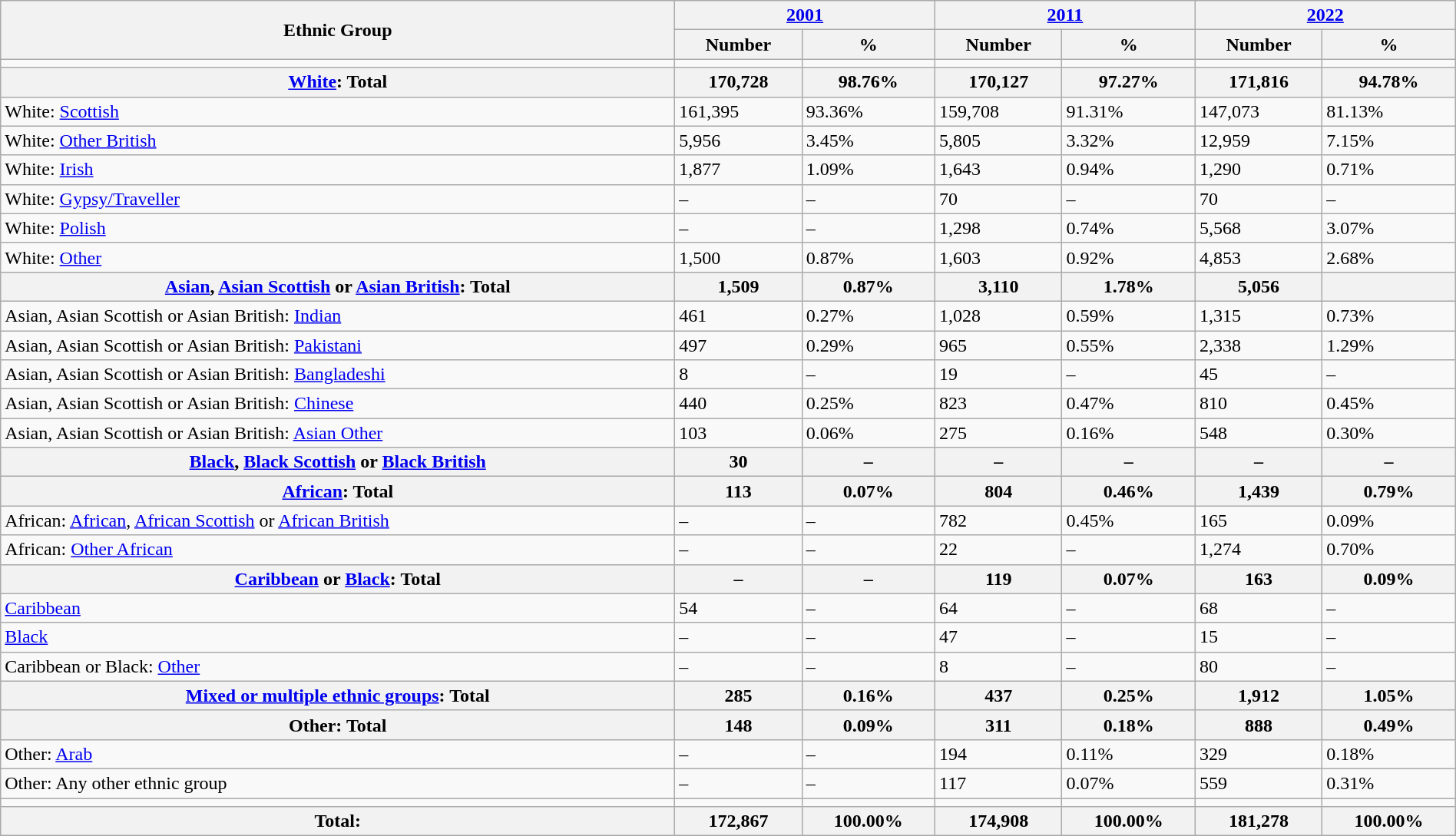<table class="wikitable sortable" width="100%">
<tr>
<th rowspan="2">Ethnic Group</th>
<th colspan="2"><a href='#'>2001</a></th>
<th colspan="2"><a href='#'>2011</a></th>
<th colspan="2"><a href='#'>2022</a></th>
</tr>
<tr>
<th>Number</th>
<th>%</th>
<th>Number</th>
<th>%</th>
<th>Number</th>
<th>%</th>
</tr>
<tr>
<td></td>
<td></td>
<td></td>
<td></td>
<td></td>
<td></td>
<td></td>
</tr>
<tr>
<th><a href='#'>White</a>: Total</th>
<th>170,728</th>
<th>98.76%</th>
<th>170,127</th>
<th>97.27%</th>
<th>171,816</th>
<th>94.78%</th>
</tr>
<tr>
<td>White: <a href='#'>Scottish</a></td>
<td>161,395</td>
<td>93.36%</td>
<td>159,708</td>
<td>91.31%</td>
<td>147,073</td>
<td>81.13%</td>
</tr>
<tr>
<td>White: <a href='#'>Other British</a></td>
<td>5,956</td>
<td>3.45%</td>
<td>5,805</td>
<td>3.32%</td>
<td>12,959</td>
<td>7.15%</td>
</tr>
<tr>
<td>White: <a href='#'>Irish</a></td>
<td>1,877</td>
<td>1.09%</td>
<td>1,643</td>
<td>0.94%</td>
<td>1,290</td>
<td>0.71%</td>
</tr>
<tr>
<td>White: <a href='#'>Gypsy/Traveller</a></td>
<td>–</td>
<td>–</td>
<td>70</td>
<td>–</td>
<td>70</td>
<td>–</td>
</tr>
<tr>
<td>White: <a href='#'>Polish</a></td>
<td>–</td>
<td>–</td>
<td>1,298</td>
<td>0.74%</td>
<td>5,568</td>
<td>3.07%</td>
</tr>
<tr>
<td>White: <a href='#'>Other</a></td>
<td>1,500</td>
<td>0.87%</td>
<td>1,603</td>
<td>0.92%</td>
<td>4,853</td>
<td>2.68%</td>
</tr>
<tr>
<th><a href='#'>Asian</a>, <a href='#'>Asian Scottish</a> or <a href='#'>Asian British</a>: Total</th>
<th>1,509</th>
<th>0.87%</th>
<th>3,110</th>
<th>1.78%</th>
<th>5,056</th>
<th></th>
</tr>
<tr>
<td>Asian, Asian Scottish or Asian British: <a href='#'>Indian</a></td>
<td>461</td>
<td>0.27%</td>
<td>1,028</td>
<td>0.59%</td>
<td>1,315</td>
<td>0.73%</td>
</tr>
<tr>
<td>Asian, Asian Scottish or Asian British: <a href='#'>Pakistani</a></td>
<td>497</td>
<td>0.29%</td>
<td>965</td>
<td>0.55%</td>
<td>2,338</td>
<td>1.29%</td>
</tr>
<tr>
<td>Asian, Asian Scottish or Asian British: <a href='#'>Bangladeshi</a></td>
<td>8</td>
<td>–</td>
<td>19</td>
<td>–</td>
<td>45</td>
<td>–</td>
</tr>
<tr>
<td>Asian, Asian Scottish or Asian British: <a href='#'>Chinese</a></td>
<td>440</td>
<td>0.25%</td>
<td>823</td>
<td>0.47%</td>
<td>810</td>
<td>0.45%</td>
</tr>
<tr>
<td>Asian, Asian Scottish or Asian British: <a href='#'>Asian Other</a></td>
<td>103</td>
<td>0.06%</td>
<td>275</td>
<td>0.16%</td>
<td>548</td>
<td>0.30%</td>
</tr>
<tr>
<th><a href='#'>Black</a>, <a href='#'>Black Scottish</a> or <a href='#'>Black British</a></th>
<th>30</th>
<th>–</th>
<th>–</th>
<th>–</th>
<th>–</th>
<th>–</th>
</tr>
<tr>
<th><a href='#'>African</a>: Total</th>
<th>113</th>
<th>0.07%</th>
<th>804</th>
<th>0.46%</th>
<th>1,439</th>
<th>0.79%</th>
</tr>
<tr>
<td>African: <a href='#'>African</a>, <a href='#'>African Scottish</a> or <a href='#'>African British</a></td>
<td>–</td>
<td>–</td>
<td>782</td>
<td>0.45%</td>
<td>165</td>
<td>0.09%</td>
</tr>
<tr>
<td>African: <a href='#'>Other African</a></td>
<td>–</td>
<td>–</td>
<td>22</td>
<td>–</td>
<td>1,274</td>
<td>0.70%</td>
</tr>
<tr>
<th><a href='#'>Caribbean</a> or <a href='#'>Black</a>: Total</th>
<th>–</th>
<th>–</th>
<th>119</th>
<th>0.07%</th>
<th>163</th>
<th>0.09%</th>
</tr>
<tr>
<td><a href='#'>Caribbean</a></td>
<td>54</td>
<td>–</td>
<td>64</td>
<td>–</td>
<td>68</td>
<td>–</td>
</tr>
<tr>
<td><a href='#'>Black</a></td>
<td>–</td>
<td>–</td>
<td>47</td>
<td>–</td>
<td>15</td>
<td>–</td>
</tr>
<tr>
<td>Caribbean or Black: <a href='#'>Other</a></td>
<td>–</td>
<td>–</td>
<td>8</td>
<td>–</td>
<td>80</td>
<td>–</td>
</tr>
<tr>
<th><a href='#'>Mixed or multiple ethnic groups</a>: Total</th>
<th>285</th>
<th>0.16%</th>
<th>437</th>
<th>0.25%</th>
<th>1,912</th>
<th>1.05%</th>
</tr>
<tr>
<th>Other: Total</th>
<th>148</th>
<th>0.09%</th>
<th>311</th>
<th>0.18%</th>
<th>888</th>
<th>0.49%</th>
</tr>
<tr>
<td>Other: <a href='#'>Arab</a></td>
<td>–</td>
<td>–</td>
<td>194</td>
<td>0.11%</td>
<td>329</td>
<td>0.18%</td>
</tr>
<tr>
<td>Other: Any other ethnic group</td>
<td>–</td>
<td>–</td>
<td>117</td>
<td>0.07%</td>
<td>559</td>
<td>0.31%</td>
</tr>
<tr>
<td></td>
<td></td>
<td></td>
<td></td>
<td></td>
<td></td>
<td></td>
</tr>
<tr>
<th>Total:</th>
<th>172,867</th>
<th>100.00%</th>
<th>174,908</th>
<th>100.00%</th>
<th>181,278</th>
<th>100.00%</th>
</tr>
</table>
